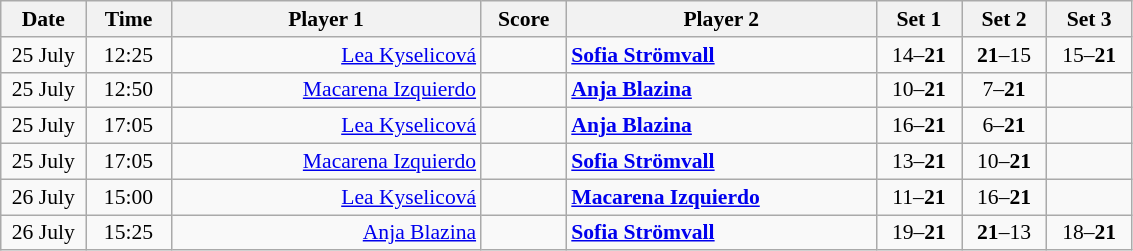<table class="wikitable" style="font-size:90%; text-align:center">
<tr>
<th width="50">Date</th>
<th width="50">Time</th>
<th width="200">Player 1</th>
<th width="50">Score</th>
<th width="200">Player 2</th>
<th width="50">Set 1</th>
<th width="50">Set 2</th>
<th width="50">Set 3</th>
</tr>
<tr>
<td>25 July</td>
<td>12:25</td>
<td align="right"><a href='#'>Lea Kyselicová</a> </td>
<td></td>
<td align="left"><strong> <a href='#'>Sofia Strömvall</a></strong></td>
<td>14–<strong>21</strong></td>
<td><strong>21</strong>–15</td>
<td>15–<strong>21</strong></td>
</tr>
<tr>
<td>25 July</td>
<td>12:50</td>
<td align="right"><a href='#'>Macarena Izquierdo</a> </td>
<td></td>
<td align="left"><strong> <a href='#'>Anja Blazina</a></strong></td>
<td>10–<strong>21</strong></td>
<td>7–<strong>21</strong></td>
<td></td>
</tr>
<tr>
<td>25 July</td>
<td>17:05</td>
<td align="right"><a href='#'>Lea Kyselicová</a> </td>
<td></td>
<td align="left"><strong> <a href='#'>Anja Blazina</a></strong></td>
<td>16–<strong>21</strong></td>
<td>6–<strong>21</strong></td>
<td></td>
</tr>
<tr>
<td>25 July</td>
<td>17:05</td>
<td align="right"><a href='#'>Macarena Izquierdo</a> </td>
<td></td>
<td align="left"><strong> <a href='#'>Sofia Strömvall</a></strong></td>
<td>13–<strong>21</strong></td>
<td>10–<strong>21</strong></td>
<td></td>
</tr>
<tr>
<td>26 July</td>
<td>15:00</td>
<td align="right"><a href='#'>Lea Kyselicová</a> </td>
<td></td>
<td align="left"><strong> <a href='#'>Macarena Izquierdo</a></strong></td>
<td>11–<strong>21</strong></td>
<td>16–<strong>21</strong></td>
<td></td>
</tr>
<tr>
<td>26 July</td>
<td>15:25</td>
<td align="right"><a href='#'>Anja Blazina</a> </td>
<td></td>
<td align="left"><strong> <a href='#'>Sofia Strömvall</a></strong></td>
<td>19–<strong>21</strong></td>
<td><strong>21</strong>–13</td>
<td>18–<strong>21</strong></td>
</tr>
</table>
